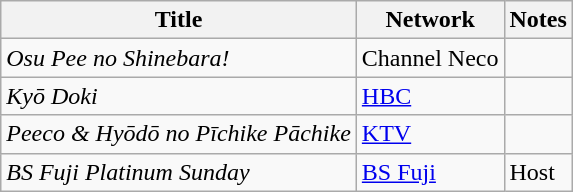<table class="wikitable">
<tr>
<th>Title</th>
<th>Network</th>
<th>Notes</th>
</tr>
<tr>
<td><em>Osu Pee no Shinebara!</em></td>
<td>Channel Neco</td>
<td></td>
</tr>
<tr>
<td><em>Kyō Doki</em></td>
<td><a href='#'>HBC</a></td>
<td></td>
</tr>
<tr>
<td><em>Peeco & Hyōdō no Pīchike Pāchike</em></td>
<td><a href='#'>KTV</a></td>
<td></td>
</tr>
<tr>
<td><em>BS Fuji Platinum Sunday</em></td>
<td><a href='#'>BS Fuji</a></td>
<td>Host</td>
</tr>
</table>
